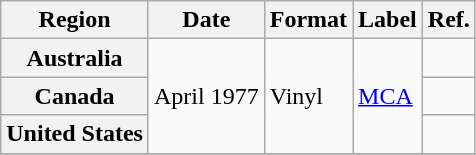<table class="wikitable plainrowheaders">
<tr>
<th scope="col">Region</th>
<th scope="col">Date</th>
<th scope="col">Format</th>
<th scope="col">Label</th>
<th scope="col">Ref.</th>
</tr>
<tr>
<th scope="row">Australia</th>
<td rowspan="3">April 1977</td>
<td rowspan="3">Vinyl</td>
<td rowspan="3"><a href='#'>MCA</a></td>
<td></td>
</tr>
<tr>
<th scope="row">Canada</th>
<td></td>
</tr>
<tr>
<th scope="row">United States</th>
<td></td>
</tr>
<tr>
</tr>
</table>
